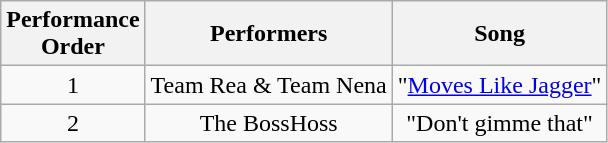<table class="wikitable sortable" style="text-align: center; width: auto;">
<tr>
<th>Performance <br>Order</th>
<th>Performers</th>
<th>Song</th>
</tr>
<tr>
<td>1</td>
<td>Team Rea & Team Nena</td>
<td>"<a href='#'>Moves Like Jagger</a>"</td>
</tr>
<tr>
<td>2</td>
<td>The BossHoss</td>
<td>"Don't gimme that"</td>
</tr>
</table>
